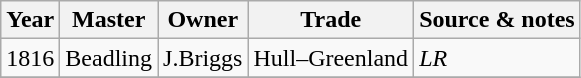<table class=" wikitable">
<tr>
<th>Year</th>
<th>Master</th>
<th>Owner</th>
<th>Trade</th>
<th>Source & notes</th>
</tr>
<tr>
<td>1816</td>
<td>Beadling</td>
<td>J.Briggs</td>
<td>Hull–Greenland</td>
<td><em>LR</em></td>
</tr>
<tr>
</tr>
</table>
